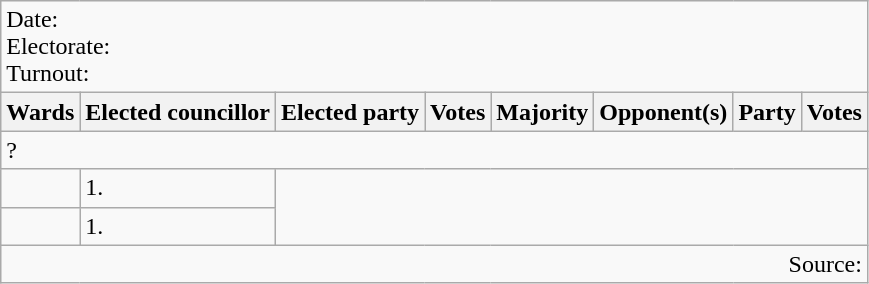<table class=wikitable>
<tr>
<td colspan=8>Date: <br>Electorate: <br>Turnout:</td>
</tr>
<tr>
<th>Wards</th>
<th>Elected councillor</th>
<th>Elected party</th>
<th>Votes</th>
<th>Majority</th>
<th>Opponent(s)</th>
<th>Party</th>
<th>Votes</th>
</tr>
<tr>
<td colspan=8>?</td>
</tr>
<tr>
<td></td>
<td>1.</td>
</tr>
<tr>
<td></td>
<td>1.</td>
</tr>
<tr>
<td colspan=8 align=right>Source:</td>
</tr>
</table>
